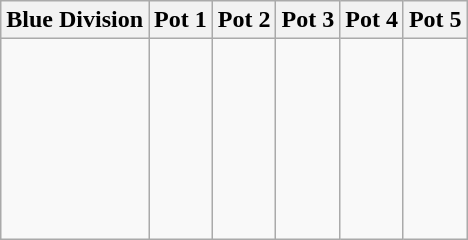<table class="wikitable">
<tr>
<th>Blue Division</th>
<th>Pot 1</th>
<th>Pot 2</th>
<th>Pot 3</th>
<th>Pot 4</th>
<th>Pot 5</th>
</tr>
<tr valign=top>
<td><br><br>
<br>
<br>
<br>
</td>
<td><br><br>
<br>
<br>
</td>
<td><br><br>
<br>
<br>
</td>
<td><br><br>
<br>
<br>
</td>
<td><br><br>
<br>
<br>
</td>
<td><br><br>
<br>
<br>
<br>
<br>
<br>
</td>
</tr>
</table>
